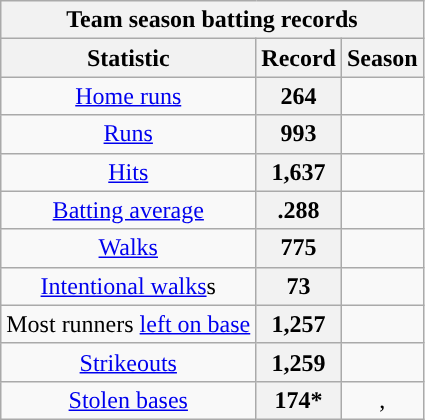<table class="wikitable sortable" style="text-align:center">
<tr>
<th colspan=5>Team season batting records</th>
</tr>
<tr>
<th scope="col">Statistic</th>
<th scope="col" class="unsortable">Record</th>
<th scope="col">Season</th>
</tr>
<tr>
<td><a href='#'>Home runs</a></td>
<th scope="row">264</th>
<td></td>
</tr>
<tr>
<td><a href='#'>Runs</a></td>
<th scope="row">993</th>
<td></td>
</tr>
<tr>
<td><a href='#'>Hits</a></td>
<th scope="row">1,637</th>
<td></td>
</tr>
<tr>
<td><a href='#'>Batting average</a></td>
<th scope="row">.288</th>
<td></td>
</tr>
<tr>
<td><a href='#'>Walks</a></td>
<th scope="row">775</th>
<td></td>
</tr>
<tr>
<td><a href='#'>Intentional walks</a>s</td>
<th scope="row">73</th>
<td></td>
</tr>
<tr>
<td>Most runners <a href='#'>left on base</a></td>
<th scope="row">1,257</th>
<td></td>
</tr>
<tr>
<td><a href='#'>Strikeouts</a></td>
<th scope="row">1,259</th>
<td></td>
</tr>
<tr>
<td><a href='#'>Stolen bases</a></td>
<th scope="row">174*</th>
<td>, </td>
</tr>
</table>
